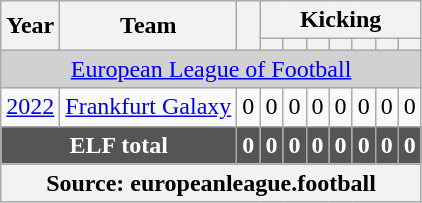<table class="wikitable" style="text-align: center;">
<tr>
<th rowspan="2">Year</th>
<th rowspan="2">Team</th>
<th rowspan="2"></th>
<th colspan="7">Kicking</th>
</tr>
<tr>
<th></th>
<th></th>
<th></th>
<th></th>
<th></th>
<th></th>
<th></th>
</tr>
<tr>
<td colspan="15" style="background-color:#D1D1D1"><a href='#'>European League of Football</a> </td>
</tr>
<tr>
<td><a href='#'>2022</a></td>
<td><a href='#'>Frankfurt Galaxy</a></td>
<td>0</td>
<td>0</td>
<td>0</td>
<td>0</td>
<td>0</td>
<td>0</td>
<td>0</td>
<td>0</td>
</tr>
<tr style="background:#555555; font-weight:bold; color:white;">
<td colspan="2">ELF total</td>
<td>0</td>
<td>0</td>
<td>0</td>
<td>0</td>
<td>0</td>
<td>0</td>
<td>0</td>
<td>0</td>
</tr>
<tr>
<th colspan="15">Source: europeanleague.football</th>
</tr>
</table>
